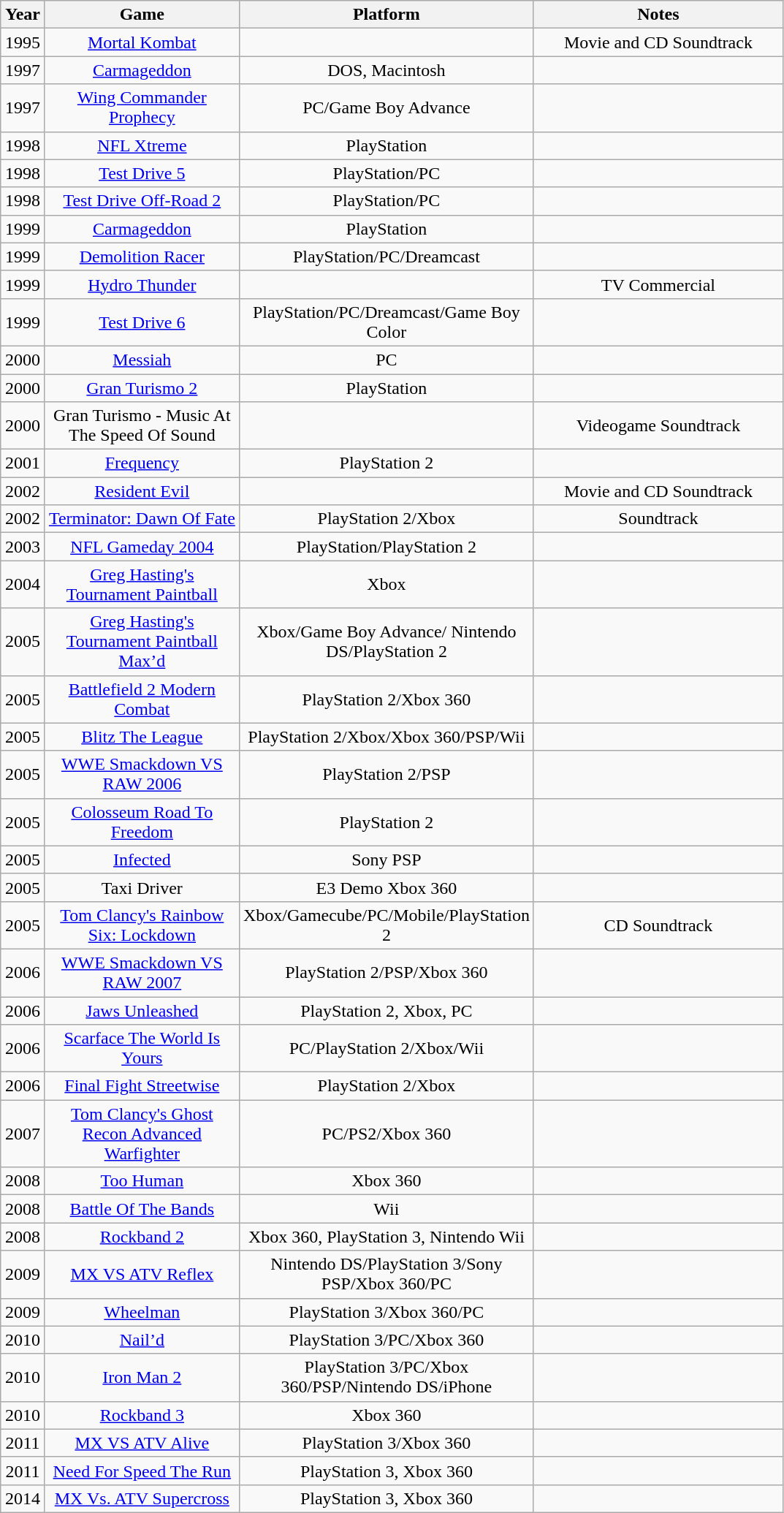<table class="wikitable">
<tr>
<th style="width:33px;">Year</th>
<th style="width:170px;">Game</th>
<th style="width:170px;">Platform</th>
<th style="width:220px;">Notes</th>
</tr>
<tr style="text-align:center;">
<td>1995</td>
<td><a href='#'>Mortal Kombat</a></td>
<td style="text-align:center;"></td>
<td>Movie and CD Soundtrack</td>
</tr>
<tr style="text-align:center;">
<td>1997</td>
<td><a href='#'>Carmageddon</a></td>
<td>DOS, Macintosh</td>
<td></td>
</tr>
<tr style="text-align:center;">
<td>1997</td>
<td><a href='#'>Wing Commander Prophecy</a></td>
<td>PC/Game Boy Advance</td>
<td></td>
</tr>
<tr style="text-align:center;">
<td>1998</td>
<td><a href='#'>NFL Xtreme</a></td>
<td>PlayStation</td>
<td></td>
</tr>
<tr style="text-align:center;">
<td>1998</td>
<td><a href='#'>Test Drive 5</a></td>
<td>PlayStation/PC</td>
<td></td>
</tr>
<tr style="text-align:center;">
<td>1998</td>
<td><a href='#'>Test Drive Off-Road 2</a></td>
<td>PlayStation/PC</td>
<td></td>
</tr>
<tr style="text-align:center;">
<td>1999</td>
<td><a href='#'>Carmageddon</a></td>
<td>PlayStation</td>
<td></td>
</tr>
<tr style="text-align:center;">
<td>1999</td>
<td><a href='#'>Demolition Racer</a></td>
<td>PlayStation/PC/Dreamcast</td>
<td></td>
</tr>
<tr style="text-align:center;">
<td>1999</td>
<td><a href='#'>Hydro Thunder</a></td>
<td></td>
<td>TV Commercial</td>
</tr>
<tr style="text-align:center;">
<td>1999</td>
<td><a href='#'>Test Drive 6</a></td>
<td>PlayStation/PC/Dreamcast/Game Boy Color</td>
<td></td>
</tr>
<tr style="text-align:center;">
<td>2000</td>
<td><a href='#'>Messiah</a></td>
<td>PC</td>
<td></td>
</tr>
<tr style="text-align:center;">
<td>2000</td>
<td><a href='#'>Gran Turismo 2</a></td>
<td>PlayStation</td>
<td></td>
</tr>
<tr style="text-align:center;">
<td>2000</td>
<td>Gran Turismo - Music At The Speed Of Sound</td>
<td></td>
<td>Videogame Soundtrack</td>
</tr>
<tr style="text-align:center;">
<td>2001</td>
<td><a href='#'>Frequency</a></td>
<td>PlayStation 2</td>
<td></td>
</tr>
<tr style="text-align:center;">
<td>2002</td>
<td><a href='#'>Resident Evil</a></td>
<td></td>
<td>Movie and CD Soundtrack</td>
</tr>
<tr style="text-align:center;">
<td>2002</td>
<td><a href='#'>Terminator: Dawn Of Fate</a></td>
<td>PlayStation 2/Xbox</td>
<td>Soundtrack</td>
</tr>
<tr style="text-align:center;">
<td>2003</td>
<td><a href='#'>NFL Gameday 2004</a></td>
<td>PlayStation/PlayStation 2</td>
<td></td>
</tr>
<tr style="text-align:center;">
<td>2004</td>
<td><a href='#'>Greg Hasting's Tournament Paintball</a></td>
<td>Xbox</td>
<td></td>
</tr>
<tr style="text-align:center;">
<td>2005</td>
<td><a href='#'>Greg Hasting's Tournament Paintball Max’d</a></td>
<td>Xbox/Game Boy Advance/ Nintendo DS/PlayStation 2</td>
<td></td>
</tr>
<tr style="text-align:center;">
<td>2005</td>
<td><a href='#'>Battlefield 2 Modern Combat</a></td>
<td>PlayStation 2/Xbox 360</td>
<td></td>
</tr>
<tr style="text-align:center;">
<td>2005</td>
<td><a href='#'>Blitz The League</a></td>
<td>PlayStation 2/Xbox/Xbox 360/PSP/Wii</td>
<td></td>
</tr>
<tr style="text-align:center;">
<td>2005</td>
<td><a href='#'>WWE Smackdown VS RAW 2006</a></td>
<td>PlayStation 2/PSP</td>
<td></td>
</tr>
<tr style="text-align:center;">
<td>2005</td>
<td><a href='#'>Colosseum Road To Freedom</a></td>
<td>PlayStation 2</td>
<td></td>
</tr>
<tr style="text-align:center;">
<td>2005</td>
<td><a href='#'>Infected</a></td>
<td>Sony PSP</td>
<td></td>
</tr>
<tr style="text-align:center;">
<td>2005</td>
<td>Taxi Driver</td>
<td>E3 Demo Xbox 360</td>
<td></td>
</tr>
<tr style="text-align:center;">
<td>2005</td>
<td><a href='#'>Tom Clancy's Rainbow Six: Lockdown</a></td>
<td>Xbox/Gamecube/PC/Mobile/PlayStation 2</td>
<td>CD Soundtrack</td>
</tr>
<tr style="text-align:center;">
<td>2006</td>
<td><a href='#'>WWE Smackdown VS RAW 2007</a></td>
<td>PlayStation 2/PSP/Xbox 360</td>
<td></td>
</tr>
<tr style="text-align:center;">
<td>2006</td>
<td><a href='#'>Jaws Unleashed</a></td>
<td>PlayStation 2, Xbox, PC</td>
<td></td>
</tr>
<tr style="text-align:center;">
<td>2006</td>
<td><a href='#'>Scarface The World Is Yours</a></td>
<td>PC/PlayStation 2/Xbox/Wii</td>
<td></td>
</tr>
<tr style="text-align:center;">
<td>2006</td>
<td><a href='#'>Final Fight Streetwise</a></td>
<td>PlayStation 2/Xbox</td>
<td></td>
</tr>
<tr style="text-align:center;">
<td>2007</td>
<td><a href='#'>Tom Clancy's Ghost Recon Advanced Warfighter</a></td>
<td>PC/PS2/Xbox 360</td>
<td></td>
</tr>
<tr style="text-align:center;">
<td>2008</td>
<td><a href='#'>Too Human</a></td>
<td>Xbox 360</td>
<td></td>
</tr>
<tr style="text-align:center;">
<td>2008</td>
<td><a href='#'>Battle Of The Bands</a></td>
<td>Wii</td>
<td></td>
</tr>
<tr style="text-align:center;">
<td>2008</td>
<td><a href='#'>Rockband 2</a></td>
<td>Xbox 360, PlayStation 3, Nintendo Wii</td>
<td></td>
</tr>
<tr style="text-align:center;">
<td>2009</td>
<td><a href='#'>MX VS ATV Reflex</a></td>
<td>Nintendo DS/PlayStation 3/Sony PSP/Xbox 360/PC</td>
<td></td>
</tr>
<tr style="text-align:center;">
<td>2009</td>
<td><a href='#'>Wheelman</a></td>
<td>PlayStation 3/Xbox 360/PC</td>
<td></td>
</tr>
<tr style="text-align:center;">
<td>2010</td>
<td><a href='#'>Nail’d</a></td>
<td>PlayStation 3/PC/Xbox 360</td>
<td></td>
</tr>
<tr style="text-align:center;">
<td>2010</td>
<td><a href='#'>Iron Man 2</a></td>
<td>PlayStation 3/PC/Xbox 360/PSP/Nintendo DS/iPhone</td>
<td></td>
</tr>
<tr style="text-align:center;">
<td>2010</td>
<td><a href='#'>Rockband 3</a></td>
<td>Xbox 360</td>
<td></td>
</tr>
<tr style="text-align:center;">
<td>2011</td>
<td><a href='#'>MX VS ATV Alive</a></td>
<td>PlayStation 3/Xbox 360</td>
<td></td>
</tr>
<tr style="text-align:center;">
<td>2011</td>
<td><a href='#'>Need For Speed The Run</a></td>
<td>PlayStation 3, Xbox 360</td>
<td></td>
</tr>
<tr style="text-align:center;">
<td>2014</td>
<td><a href='#'>MX Vs. ATV Supercross</a></td>
<td>PlayStation 3, Xbox 360</td>
</tr>
</table>
